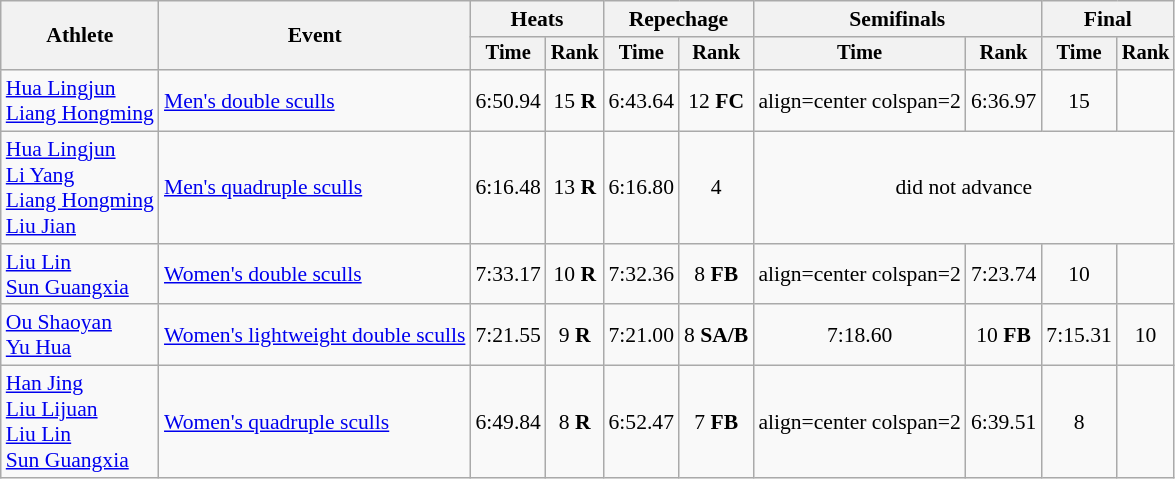<table class="wikitable" style="font-size:90%;">
<tr>
<th rowspan="2">Athlete</th>
<th rowspan="2">Event</th>
<th colspan="2">Heats</th>
<th colspan="2">Repechage</th>
<th colspan="2">Semifinals</th>
<th colspan="2">Final</th>
</tr>
<tr style="font-size:95%">
<th>Time</th>
<th>Rank</th>
<th>Time</th>
<th>Rank</th>
<th>Time</th>
<th>Rank</th>
<th>Time</th>
<th>Rank</th>
</tr>
<tr>
<td align=left><a href='#'>Hua Lingjun</a><br> <a href='#'>Liang Hongming</a></td>
<td align=left><a href='#'>Men's double sculls</a></td>
<td align=center>6:50.94</td>
<td align=center>15 <strong>R</strong></td>
<td align=center>6:43.64</td>
<td align=center>12 <strong>FC</strong></td>
<td>align=center colspan=2 </td>
<td align=center>6:36.97</td>
<td align=center>15</td>
</tr>
<tr>
<td align=left><a href='#'>Hua Lingjun</a><br> <a href='#'>Li Yang</a><br> <a href='#'>Liang Hongming</a><br> <a href='#'>Liu Jian</a></td>
<td align=left><a href='#'>Men's quadruple sculls</a></td>
<td align=center>6:16.48</td>
<td align=center>13 <strong>R</strong></td>
<td align=center>6:16.80</td>
<td align=center>4</td>
<td align=center colspan=4>did not advance</td>
</tr>
<tr>
<td align=left><a href='#'>Liu Lin</a><br> <a href='#'>Sun Guangxia</a></td>
<td align=left><a href='#'>Women's double sculls</a></td>
<td align=center>7:33.17</td>
<td align=center>10 <strong>R</strong></td>
<td align=center>7:32.36</td>
<td align=center>8 <strong>FB</strong></td>
<td>align=center colspan=2 </td>
<td align=center>7:23.74</td>
<td align=center>10</td>
</tr>
<tr>
<td align=left><a href='#'>Ou Shaoyan</a><br> <a href='#'>Yu Hua</a></td>
<td align=left><a href='#'>Women's lightweight double sculls</a></td>
<td align=center>7:21.55</td>
<td align=center>9 <strong>R</strong></td>
<td align=center>7:21.00</td>
<td align=center>8 <strong>SA/B</strong></td>
<td align=center>7:18.60</td>
<td align=center>10 <strong>FB</strong></td>
<td align=center>7:15.31</td>
<td align=center>10</td>
</tr>
<tr>
<td align=left><a href='#'>Han Jing</a><br> <a href='#'>Liu Lijuan</a><br> <a href='#'>Liu Lin</a><br> <a href='#'>Sun Guangxia</a></td>
<td align=left><a href='#'>Women's quadruple sculls</a></td>
<td align=center>6:49.84</td>
<td align=center>8 <strong>R</strong></td>
<td align=center>6:52.47</td>
<td align=center>7 <strong>FB</strong></td>
<td>align=center colspan=2 </td>
<td align=center>6:39.51</td>
<td align=center>8</td>
</tr>
</table>
